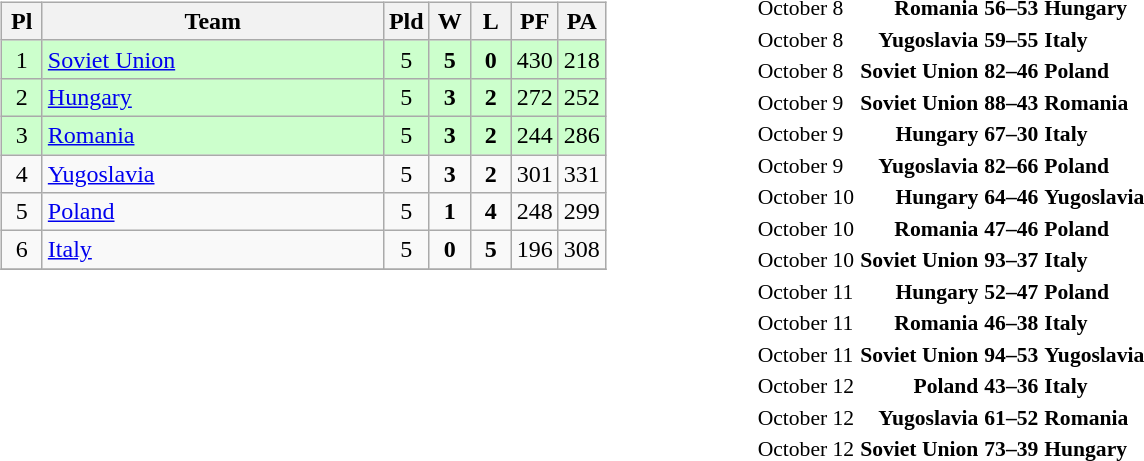<table>
<tr>
<td width="50%"><br><table class="wikitable" style="text-align: center;">
<tr>
<th width=20>Pl</th>
<th width=220>Team</th>
<th width=20>Pld</th>
<th width=20>W</th>
<th width=20>L</th>
<th width=20>PF</th>
<th width=20>PA</th>
</tr>
<tr bgcolor=ccffcc>
<td>1</td>
<td align="left"> <a href='#'>Soviet Union</a></td>
<td>5</td>
<td><strong>5</strong></td>
<td><strong>0</strong></td>
<td>430</td>
<td>218</td>
</tr>
<tr bgcolor=ccffcc>
<td>2</td>
<td align="left"> <a href='#'>Hungary</a></td>
<td>5</td>
<td><strong>3</strong></td>
<td><strong>2</strong></td>
<td>272</td>
<td>252</td>
</tr>
<tr bgcolor=ccffcc>
<td>3</td>
<td align="left"> <a href='#'>Romania</a></td>
<td>5</td>
<td><strong>3</strong></td>
<td><strong>2</strong></td>
<td>244</td>
<td>286</td>
</tr>
<tr>
<td>4</td>
<td align="left"> <a href='#'>Yugoslavia</a></td>
<td>5</td>
<td><strong>3</strong></td>
<td><strong>2</strong></td>
<td>301</td>
<td>331</td>
</tr>
<tr>
<td>5</td>
<td align="left"> <a href='#'>Poland</a></td>
<td>5</td>
<td><strong>1</strong></td>
<td><strong>4</strong></td>
<td>248</td>
<td>299</td>
</tr>
<tr>
<td>6</td>
<td align="left"> <a href='#'>Italy</a></td>
<td>5</td>
<td><strong>0</strong></td>
<td><strong>5</strong></td>
<td>196</td>
<td>308</td>
</tr>
<tr>
</tr>
</table>
<br>
<br>
<br>
<br>
<br>
<br>
<br></td>
<td><br><table style="font-size:90%; margin: 0 auto;">
<tr>
<td>October 8</td>
<td align="right"><strong>Romania</strong> </td>
<td align="center"><strong>56–53</strong></td>
<td><strong> Hungary</strong></td>
</tr>
<tr>
<td>October 8</td>
<td align="right"><strong>Yugoslavia</strong> </td>
<td align="center"><strong>59–55</strong></td>
<td><strong> Italy</strong></td>
</tr>
<tr>
<td>October 8</td>
<td align="right"><strong>Soviet Union</strong> </td>
<td align="center"><strong>82–46</strong></td>
<td><strong> Poland</strong></td>
</tr>
<tr>
<td>October 9</td>
<td align="right"><strong>Soviet Union</strong> </td>
<td align="center"><strong>88–43</strong></td>
<td><strong> Romania</strong></td>
</tr>
<tr>
<td>October 9</td>
<td align="right"><strong>Hungary</strong> </td>
<td align="center"><strong>67–30</strong></td>
<td><strong> Italy</strong></td>
</tr>
<tr>
<td>October 9</td>
<td align="right"><strong>Yugoslavia</strong> </td>
<td align="center"><strong>82–66</strong></td>
<td><strong> Poland</strong></td>
</tr>
<tr>
<td>October 10</td>
<td align="right"><strong>Hungary</strong> </td>
<td align="center"><strong>64–46</strong></td>
<td><strong> Yugoslavia</strong></td>
</tr>
<tr>
<td>October 10</td>
<td align="right"><strong>Romania</strong> </td>
<td align="center"><strong>47–46</strong></td>
<td><strong> Poland</strong></td>
</tr>
<tr>
<td>October 10</td>
<td align="right"><strong>Soviet Union</strong> </td>
<td align="center"><strong>93–37</strong></td>
<td><strong> Italy</strong></td>
</tr>
<tr>
<td>October 11</td>
<td align="right"><strong>Hungary</strong> </td>
<td align="center"><strong>52–47</strong></td>
<td><strong> Poland</strong></td>
</tr>
<tr>
<td>October 11</td>
<td align="right"><strong>Romania</strong> </td>
<td align="center"><strong>46–38</strong></td>
<td><strong> Italy</strong></td>
</tr>
<tr>
<td>October 11</td>
<td align="right"><strong>Soviet Union</strong> </td>
<td align="center"><strong>94–53</strong></td>
<td><strong> Yugoslavia</strong></td>
</tr>
<tr>
<td>October 12</td>
<td align="right"><strong>Poland</strong> </td>
<td align="center"><strong>43–36</strong></td>
<td><strong> Italy</strong></td>
</tr>
<tr>
<td>October 12</td>
<td align="right"><strong>Yugoslavia</strong> </td>
<td align="center"><strong>61–52</strong></td>
<td><strong> Romania</strong></td>
</tr>
<tr>
<td>October 12</td>
<td align="right"><strong>Soviet Union</strong> </td>
<td align="center"><strong>73–39</strong></td>
<td><strong> Hungary</strong></td>
</tr>
<tr>
</tr>
</table>
</td>
</tr>
</table>
